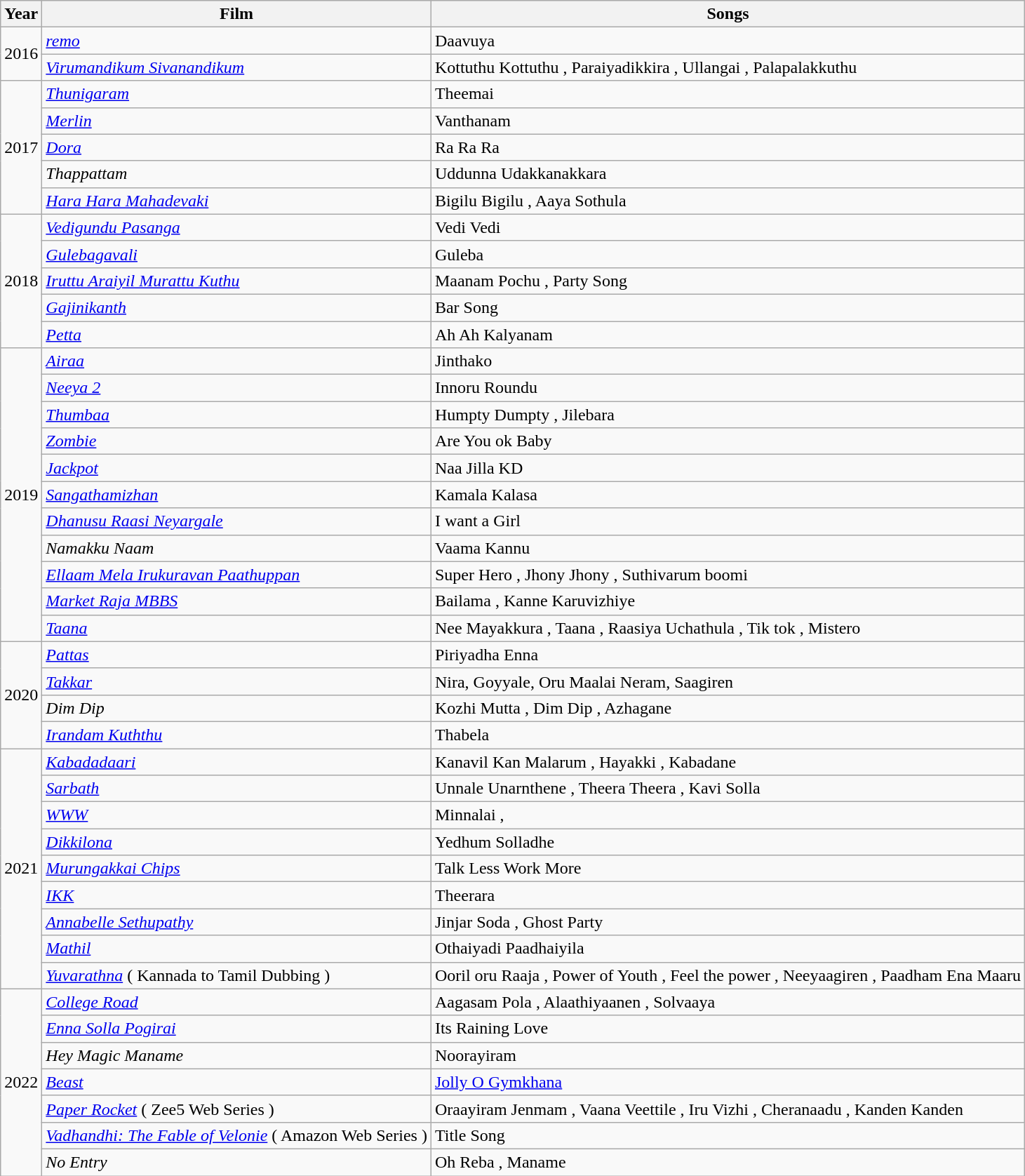<table class="wikitable">
<tr>
<th>Year</th>
<th>Film</th>
<th>Songs</th>
</tr>
<tr>
<td rowspan="2">2016</td>
<td><em><a href='#'>remo</a></em></td>
<td>Daavuya</td>
</tr>
<tr>
<td><em><a href='#'>Virumandikum Sivanandikum</a></em></td>
<td>Kottuthu Kottuthu , Paraiyadikkira , Ullangai , Palapalakkuthu</td>
</tr>
<tr>
<td rowspan="5">2017</td>
<td><a href='#'><em>Thunigaram</em></a></td>
<td>Theemai</td>
</tr>
<tr>
<td><a href='#'><em>Merlin</em></a></td>
<td>Vanthanam</td>
</tr>
<tr>
<td><a href='#'><em>Dora</em></a></td>
<td>Ra Ra Ra</td>
</tr>
<tr>
<td><em>Thappattam</em></td>
<td>Uddunna Udakkanakkara</td>
</tr>
<tr>
<td><em><a href='#'>Hara Hara Mahadevaki</a></em></td>
<td>Bigilu Bigilu , Aaya Sothula</td>
</tr>
<tr>
<td rowspan="5">2018</td>
<td><a href='#'><em>Vedigundu Pasanga</em></a></td>
<td>Vedi Vedi</td>
</tr>
<tr>
<td><a href='#'><em>Gulebagavali</em></a></td>
<td>Guleba</td>
</tr>
<tr>
<td><a href='#'><em>Iruttu Araiyil Murattu Kuthu</em></a></td>
<td>Maanam Pochu , Party Song</td>
</tr>
<tr>
<td><a href='#'><em>Gajinikanth</em></a></td>
<td>Bar Song</td>
</tr>
<tr>
<td><a href='#'><em>Petta</em></a></td>
<td>Ah Ah Kalyanam</td>
</tr>
<tr>
<td rowspan="11">2019</td>
<td><em><a href='#'>Airaa</a></em></td>
<td>Jinthako</td>
</tr>
<tr>
<td><em><a href='#'>Neeya 2</a></em></td>
<td>Innoru Roundu</td>
</tr>
<tr>
<td><em><a href='#'>Thumbaa</a></em></td>
<td>Humpty Dumpty , Jilebara</td>
</tr>
<tr>
<td><a href='#'><em>Zombie</em></a></td>
<td>Are You ok Baby</td>
</tr>
<tr>
<td><a href='#'><em>Jackpot</em></a></td>
<td>Naa Jilla KD</td>
</tr>
<tr>
<td><em><a href='#'>Sangathamizhan</a></em></td>
<td>Kamala Kalasa</td>
</tr>
<tr>
<td><em><a href='#'>Dhanusu Raasi Neyargale</a></em></td>
<td>I want a Girl</td>
</tr>
<tr>
<td><em>Namakku Naam</em></td>
<td>Vaama Kannu</td>
</tr>
<tr>
<td><em><a href='#'>Ellaam Mela Irukuravan Paathuppan</a></em></td>
<td>Super Hero , Jhony Jhony , Suthivarum boomi</td>
</tr>
<tr>
<td><em><a href='#'>Market Raja MBBS</a></em></td>
<td>Bailama , Kanne Karuvizhiye</td>
</tr>
<tr>
<td><a href='#'><em>Taana</em></a></td>
<td>Nee Mayakkura , Taana , Raasiya Uchathula , Tik tok , Mistero</td>
</tr>
<tr>
<td rowspan="4">2020</td>
<td><em><a href='#'>Pattas</a></em></td>
<td>Piriyadha Enna</td>
</tr>
<tr>
<td><a href='#'><em>Takkar</em></a></td>
<td>Nira, Goyyale, Oru Maalai Neram, Saagiren</td>
</tr>
<tr>
<td><em>Dim Dip</em></td>
<td>Kozhi Mutta , Dim Dip , Azhagane</td>
</tr>
<tr>
<td><em><a href='#'>Irandam Kuththu</a></em></td>
<td>Thabela</td>
</tr>
<tr>
<td rowspan="9">2021</td>
<td><em><a href='#'>Kabadadaari</a></em></td>
<td>Kanavil Kan Malarum , Hayakki , Kabadane</td>
</tr>
<tr>
<td><em><a href='#'>Sarbath</a></em></td>
<td>Unnale Unarnthene , Theera Theera , Kavi Solla</td>
</tr>
<tr>
<td><a href='#'><em>WWW</em></a></td>
<td>Minnalai ,</td>
</tr>
<tr>
<td><a href='#'><em>Dikkilona</em></a></td>
<td>Yedhum Solladhe</td>
</tr>
<tr>
<td><em><a href='#'>Murungakkai Chips</a></em></td>
<td>Talk Less Work More</td>
</tr>
<tr>
<td><em><a href='#'>IKK</a></em></td>
<td>Theerara</td>
</tr>
<tr>
<td><a href='#'><em>Annabelle Sethupathy</em></a></td>
<td>Jinjar Soda , Ghost Party</td>
</tr>
<tr>
<td><em><a href='#'>Mathil</a></em></td>
<td>Othaiyadi Paadhaiyila</td>
</tr>
<tr>
<td><a href='#'><em>Yuvarathna</em></a> ( Kannada to Tamil Dubbing )</td>
<td>Ooril oru Raaja , Power of Youth , Feel the power , Neeyaagiren , Paadham  Ena Maaru</td>
</tr>
<tr>
<td rowspan="7">2022</td>
<td><em><a href='#'>College Road</a></em></td>
<td>Aagasam Pola , Alaathiyaanen , Solvaaya</td>
</tr>
<tr>
<td><em><a href='#'>Enna Solla Pogirai</a></em></td>
<td>Its Raining Love</td>
</tr>
<tr>
<td><em>Hey Magic Maname</em></td>
<td>Noorayiram</td>
</tr>
<tr>
<td><a href='#'><em>Beast</em></a></td>
<td><a href='#'>Jolly O Gymkhana</a></td>
</tr>
<tr>
<td><em><a href='#'>Paper Rocket</a></em> ( Zee5 Web Series )</td>
<td>Oraayiram Jenmam , Vaana Veettile , Iru Vizhi , Cheranaadu , Kanden Kanden</td>
</tr>
<tr>
<td><em><a href='#'>Vadhandhi: The Fable of Velonie</a></em> ( Amazon Web Series )</td>
<td>Title Song</td>
</tr>
<tr>
<td><em>No Entry</em></td>
<td>Oh Reba , Maname</td>
</tr>
</table>
